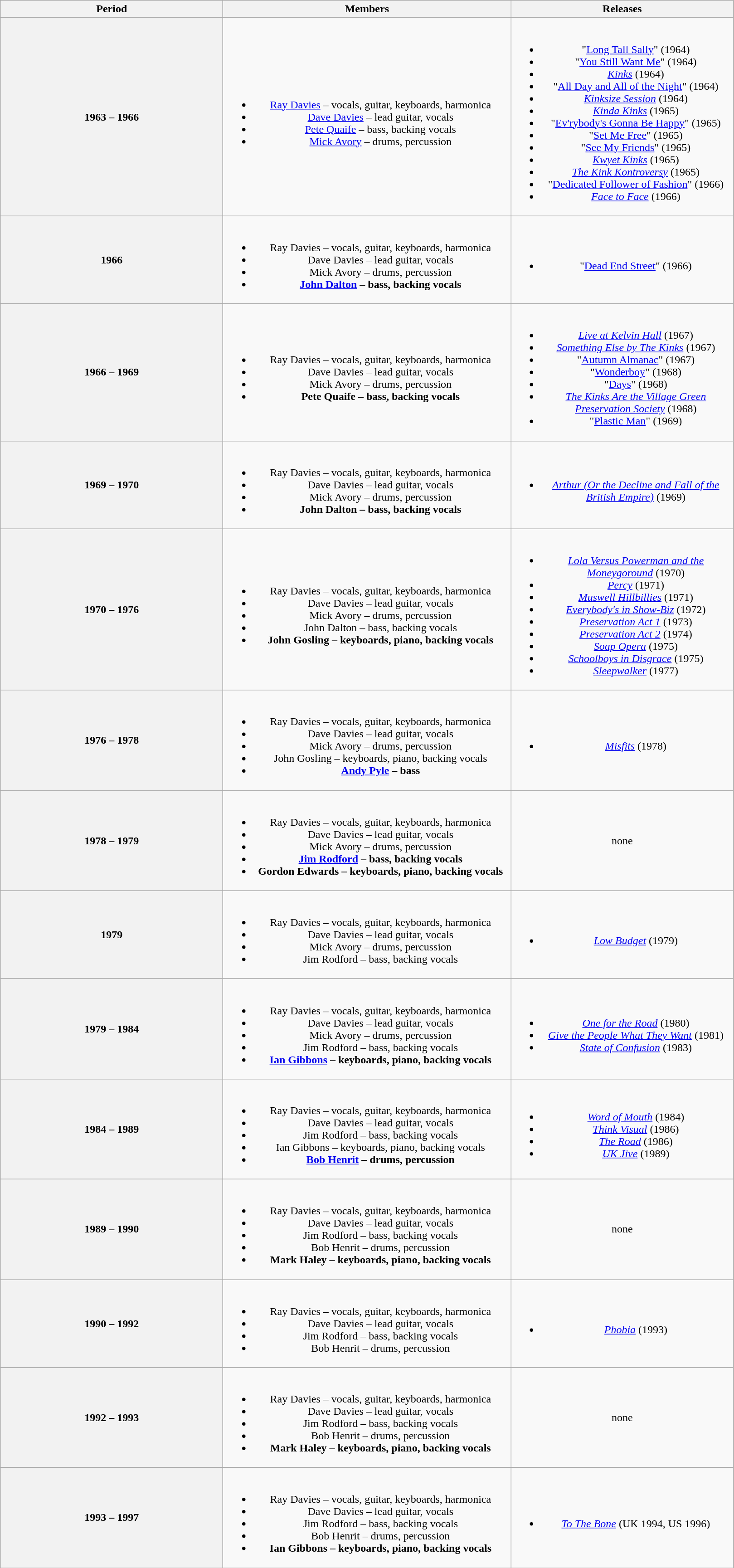<table class="wikitable plainrowheaders" style="text-align:center;">
<tr>
<th scope="col" style="width:20em;">Period</th>
<th scope="col" style="width:26em;">Members</th>
<th scope="col" style="width:20em;">Releases</th>
</tr>
<tr>
<th scope="col">1963 – 1966</th>
<td><br><ul><li><a href='#'>Ray Davies</a> – vocals, guitar, keyboards, harmonica</li><li><a href='#'>Dave Davies</a> – lead guitar, vocals</li><li><a href='#'>Pete Quaife</a> – bass, backing vocals</li><li><a href='#'>Mick Avory</a> – drums, percussion</li></ul></td>
<td><br><ul><li>"<a href='#'>Long Tall Sally</a>" (1964)</li><li>"<a href='#'>You Still Want Me</a>" (1964)</li><li><em><a href='#'>Kinks</a></em> (1964)</li><li>"<a href='#'>All Day and All of the Night</a>" (1964)</li><li><em><a href='#'>Kinksize Session</a></em> (1964)</li><li><em><a href='#'>Kinda Kinks</a></em> (1965)</li><li>"<a href='#'>Ev'rybody's Gonna Be Happy</a>" (1965)</li><li>"<a href='#'>Set Me Free</a>" (1965)</li><li>"<a href='#'>See My Friends</a>" (1965)</li><li><em><a href='#'>Kwyet Kinks</a></em> (1965)</li><li><em><a href='#'>The Kink Kontroversy</a></em> (1965)</li><li>"<a href='#'>Dedicated Follower of Fashion</a>" (1966)</li><li><em><a href='#'>Face to Face</a></em> (1966)</li></ul></td>
</tr>
<tr>
<th scope="col">1966</th>
<td><br><ul><li>Ray Davies – vocals, guitar, keyboards, harmonica</li><li>Dave Davies – lead guitar, vocals</li><li>Mick Avory – drums, percussion</li><li><strong><a href='#'>John Dalton</a> – bass, backing vocals</strong></li></ul></td>
<td><br><ul><li>"<a href='#'>Dead End Street</a>" (1966)</li></ul></td>
</tr>
<tr>
<th scope="col">1966 – 1969</th>
<td><br><ul><li>Ray Davies – vocals, guitar, keyboards, harmonica</li><li>Dave Davies – lead guitar, vocals</li><li>Mick Avory – drums, percussion</li><li><strong>Pete Quaife – bass, backing vocals</strong></li></ul></td>
<td><br><ul><li><em><a href='#'>Live at Kelvin Hall</a></em> (1967)</li><li><em><a href='#'>Something Else by The Kinks</a></em> (1967)</li><li>"<a href='#'>Autumn Almanac</a>" (1967)</li><li>"<a href='#'>Wonderboy</a>" (1968)</li><li>"<a href='#'>Days</a>" (1968)</li><li><em><a href='#'>The Kinks Are the Village Green Preservation Society</a></em> (1968)</li><li>"<a href='#'>Plastic Man</a>" (1969)</li></ul></td>
</tr>
<tr>
<th scope="col">1969 – 1970</th>
<td><br><ul><li>Ray Davies – vocals, guitar, keyboards, harmonica</li><li>Dave Davies – lead guitar, vocals</li><li>Mick Avory – drums, percussion</li><li><strong>John Dalton – bass, backing vocals</strong></li></ul></td>
<td><br><ul><li><em><a href='#'>Arthur (Or the Decline and Fall of the British Empire)</a></em> (1969)</li></ul></td>
</tr>
<tr>
<th scope="col">1970 – 1976</th>
<td><br><ul><li>Ray Davies – vocals, guitar, keyboards, harmonica</li><li>Dave Davies – lead guitar, vocals</li><li>Mick Avory – drums, percussion</li><li>John Dalton – bass, backing vocals</li><li><strong>John Gosling  – keyboards, piano, backing vocals</strong></li></ul></td>
<td><br><ul><li><em><a href='#'>Lola Versus Powerman and the Moneygoround</a></em> (1970)</li><li><em><a href='#'>Percy</a></em> (1971)</li><li><em><a href='#'>Muswell Hillbillies</a></em> (1971)</li><li><em><a href='#'>Everybody's in Show-Biz</a></em> (1972)</li><li><em><a href='#'>Preservation Act 1</a></em> (1973)</li><li><em><a href='#'>Preservation Act 2</a></em> (1974)</li><li><em><a href='#'>Soap Opera</a></em> (1975)</li><li><em><a href='#'>Schoolboys in Disgrace</a></em> (1975)</li><li><em><a href='#'>Sleepwalker</a></em> (1977)</li></ul></td>
</tr>
<tr>
<th scope="col">1976 – 1978</th>
<td><br><ul><li>Ray Davies – vocals, guitar, keyboards, harmonica</li><li>Dave Davies – lead guitar, vocals</li><li>Mick Avory – drums, percussion</li><li>John Gosling  – keyboards, piano, backing vocals</li><li><strong><a href='#'>Andy Pyle</a> – bass</strong></li></ul></td>
<td><br><ul><li><em><a href='#'>Misfits</a></em> (1978)</li></ul></td>
</tr>
<tr>
<th scope="col">1978 – 1979</th>
<td><br><ul><li>Ray Davies – vocals, guitar, keyboards, harmonica</li><li>Dave Davies – lead guitar, vocals</li><li>Mick Avory – drums, percussion</li><li><strong><a href='#'>Jim Rodford</a> – bass, backing vocals</strong></li><li><strong>Gordon Edwards – keyboards, piano, backing vocals</strong></li></ul></td>
<td>none</td>
</tr>
<tr>
<th scope="col">1979</th>
<td><br><ul><li>Ray Davies – vocals, guitar, keyboards, harmonica</li><li>Dave Davies – lead guitar, vocals</li><li>Mick Avory – drums, percussion</li><li>Jim Rodford – bass, backing vocals</li></ul></td>
<td><br><ul><li><em><a href='#'>Low Budget</a></em> (1979)</li></ul></td>
</tr>
<tr>
<th scope="col">1979 – 1984</th>
<td><br><ul><li>Ray Davies – vocals, guitar, keyboards, harmonica</li><li>Dave Davies – lead guitar, vocals</li><li>Mick Avory – drums, percussion</li><li>Jim Rodford – bass, backing vocals</li><li><strong><a href='#'>Ian Gibbons</a> – keyboards, piano, backing vocals</strong></li></ul></td>
<td><br><ul><li><em><a href='#'>One for the Road</a></em> (1980)</li><li><em><a href='#'>Give the People What They Want</a></em> (1981)</li><li><em><a href='#'>State of Confusion</a></em> (1983)</li></ul></td>
</tr>
<tr>
<th scope="col">1984 – 1989</th>
<td><br><ul><li>Ray Davies – vocals, guitar, keyboards, harmonica</li><li>Dave Davies – lead guitar, vocals</li><li>Jim Rodford – bass, backing vocals</li><li>Ian Gibbons – keyboards, piano, backing vocals</li><li><strong><a href='#'>Bob Henrit</a> – drums, percussion</strong></li></ul></td>
<td><br><ul><li><em><a href='#'>Word of Mouth</a></em> (1984)</li><li><em><a href='#'>Think Visual</a></em> (1986)</li><li><em><a href='#'>The Road</a></em> (1986)</li><li><em><a href='#'>UK Jive</a></em> (1989)</li></ul></td>
</tr>
<tr>
<th scope="col">1989 – 1990</th>
<td><br><ul><li>Ray Davies – vocals, guitar, keyboards, harmonica</li><li>Dave Davies – lead guitar, vocals</li><li>Jim Rodford – bass, backing vocals</li><li>Bob Henrit – drums, percussion</li><li><strong>Mark Haley – keyboards, piano, backing vocals</strong></li></ul></td>
<td>none</td>
</tr>
<tr>
<th scope="col">1990 – 1992</th>
<td><br><ul><li>Ray Davies – vocals, guitar, keyboards, harmonica</li><li>Dave Davies – lead guitar, vocals</li><li>Jim Rodford – bass, backing vocals</li><li>Bob Henrit – drums, percussion</li></ul></td>
<td><br><ul><li><em><a href='#'>Phobia</a></em> (1993)</li></ul></td>
</tr>
<tr>
<th scope="col">1992 – 1993</th>
<td><br><ul><li>Ray Davies – vocals, guitar, keyboards, harmonica</li><li>Dave Davies – lead guitar, vocals</li><li>Jim Rodford – bass, backing vocals</li><li>Bob Henrit – drums, percussion</li><li><strong>Mark Haley – keyboards, piano, backing vocals</strong></li></ul></td>
<td>none</td>
</tr>
<tr>
<th scope="col">1993 – 1997</th>
<td><br><ul><li>Ray Davies – vocals, guitar, keyboards, harmonica</li><li>Dave Davies – lead guitar, vocals</li><li>Jim Rodford – bass, backing vocals</li><li>Bob Henrit – drums, percussion</li><li><strong>Ian Gibbons – keyboards, piano, backing vocals</strong></li></ul></td>
<td><br><ul><li><em><a href='#'>To The Bone</a></em> (UK 1994, US 1996)</li></ul></td>
</tr>
</table>
